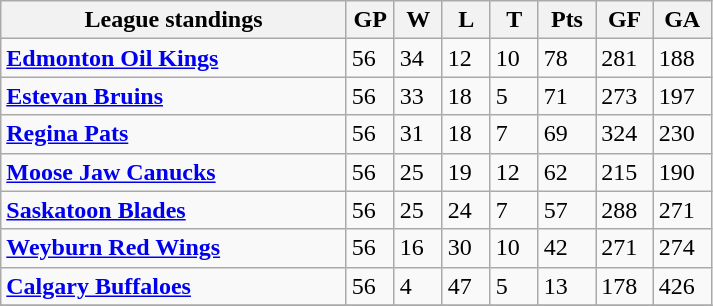<table class="wikitable">
<tr>
<th width="45%">League standings</th>
<th width="6.25%">GP</th>
<th width="6.25%">W</th>
<th width="6.25%">L</th>
<th width="6.25%">T</th>
<th width="7.5%">Pts</th>
<th width="7.5%">GF</th>
<th width="7.5%">GA</th>
</tr>
<tr>
<td><strong><a href='#'>Edmonton Oil Kings</a></strong></td>
<td>56</td>
<td>34</td>
<td>12</td>
<td>10</td>
<td>78</td>
<td>281</td>
<td>188</td>
</tr>
<tr>
<td><strong><a href='#'>Estevan Bruins</a></strong></td>
<td>56</td>
<td>33</td>
<td>18</td>
<td>5</td>
<td>71</td>
<td>273</td>
<td>197</td>
</tr>
<tr>
<td><strong><a href='#'>Regina Pats</a></strong></td>
<td>56</td>
<td>31</td>
<td>18</td>
<td>7</td>
<td>69</td>
<td>324</td>
<td>230</td>
</tr>
<tr>
<td><strong><a href='#'>Moose Jaw Canucks</a></strong></td>
<td>56</td>
<td>25</td>
<td>19</td>
<td>12</td>
<td>62</td>
<td>215</td>
<td>190</td>
</tr>
<tr>
<td><strong><a href='#'>Saskatoon Blades</a></strong></td>
<td>56</td>
<td>25</td>
<td>24</td>
<td>7</td>
<td>57</td>
<td>288</td>
<td>271</td>
</tr>
<tr>
<td><strong><a href='#'>Weyburn Red Wings</a></strong></td>
<td>56</td>
<td>16</td>
<td>30</td>
<td>10</td>
<td>42</td>
<td>271</td>
<td>274</td>
</tr>
<tr>
<td><strong><a href='#'>Calgary Buffaloes</a></strong></td>
<td>56</td>
<td>4</td>
<td>47</td>
<td>5</td>
<td>13</td>
<td>178</td>
<td>426</td>
</tr>
<tr>
</tr>
</table>
